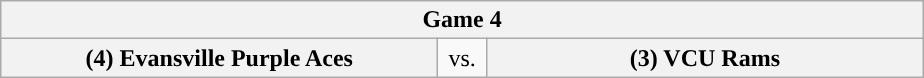<table class="wikitable">
<tr>
<th style="width: 594px;" colspan=3>Game 4</th>
</tr>
<tr>
<th style="width: 284px; ">(4) Evansville Purple Aces</th>
<td style="width: 25px; text-align:center">vs.</td>
<th style="width: 284px; ">(3) VCU Rams</th>
</tr>
</table>
